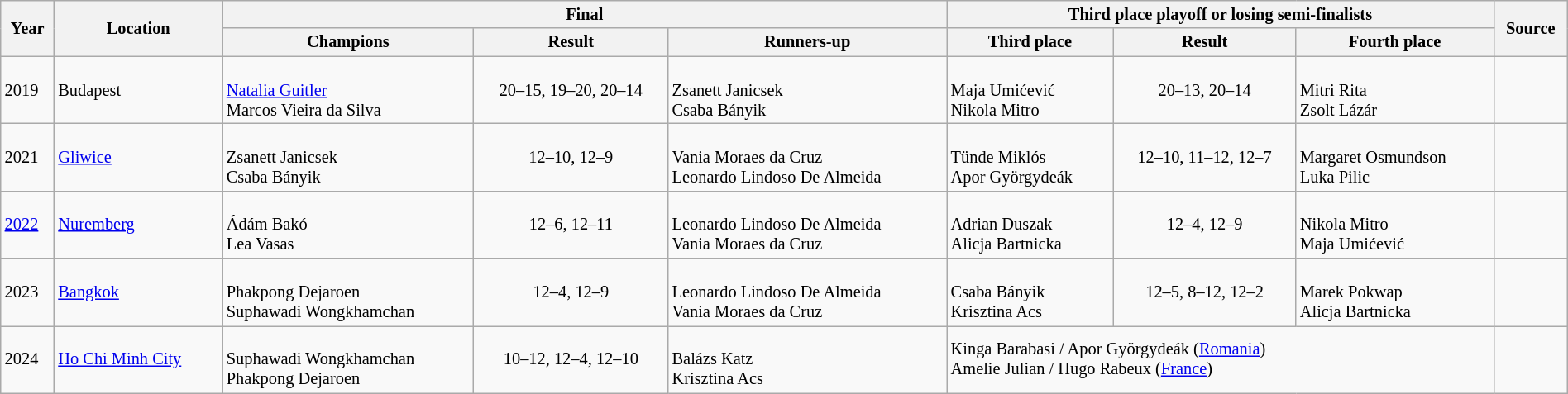<table class="wikitable" style="font-size:85%; width:100%;">
<tr>
<th rowspan="2">Year</th>
<th rowspan="2">Location</th>
<th colspan="3">Final</th>
<th colspan="3">Third place playoff or losing semi-finalists</th>
<th rowspan="2">Source</th>
</tr>
<tr>
<th>Champions</th>
<th>Result</th>
<th>Runners-up</th>
<th>Third place</th>
<th>Result</th>
<th>Fourth place</th>
</tr>
<tr>
<td>2019</td>
<td> Budapest</td>
<td><br><a href='#'>Natalia Guitler</a><br>Marcos Vieira da Silva</td>
<td align=center>20–15, 19–20, 20–14</td>
<td><br>Zsanett Janicsek<br>Csaba Bányik</td>
<td><br>Maja Umićević<br>Nikola Mitro</td>
<td align=center>20–13, 20–14</td>
<td><br>Mitri Rita<br>Zsolt Lázár</td>
<td></td>
</tr>
<tr>
<td>2021</td>
<td> <a href='#'>Gliwice</a></td>
<td><br>Zsanett Janicsek<br>Csaba Bányik</td>
<td align=center>12–10, 12–9</td>
<td><br>Vania Moraes da Cruz<br>Leonardo Lindoso De Almeida</td>
<td><br>Tünde Miklós<br>Apor Györgydeák</td>
<td align=center>12–10, 11–12, 12–7</td>
<td><br> Margaret Osmundson<br>Luka Pilic</td>
<td></td>
</tr>
<tr>
<td><a href='#'>2022</a></td>
<td> <a href='#'>Nuremberg</a></td>
<td><br>Ádám Bakó<br>Lea Vasas</td>
<td align=center>12–6, 12–11</td>
<td><br>Leonardo Lindoso De Almeida<br>Vania Moraes da Cruz</td>
<td><br>Adrian Duszak<br>Alicja Bartnicka</td>
<td align=center>12–4, 12–9</td>
<td><br>Nikola Mitro<br>Maja Umićević</td>
<td></td>
</tr>
<tr>
<td>2023</td>
<td> <a href='#'>Bangkok</a></td>
<td><br> Phakpong Dejaroen<br> Suphawadi Wongkhamchan</td>
<td align=center>12–4, 12–9</td>
<td> <br> Leonardo Lindoso De Almeida<br>Vania Moraes da Cruz</td>
<td><br> Csaba Bányik<br>Krisztina Acs</td>
<td align=center>12–5, 8–12, 12–2</td>
<td><br> Marek Pokwap<br>Alicja Bartnicka</td>
<td></td>
</tr>
<tr>
<td>2024</td>
<td> <a href='#'>Ho Chi Minh City</a></td>
<td><br> Suphawadi Wongkhamchan <br> Phakpong Dejaroen</td>
<td align=center>10–12, 12–4, 12–10</td>
<td><br> Balázs Katz<br> Krisztina Acs</td>
<td colspan="3"> Kinga Barabasi / Apor Györgydeák (<a href='#'>Romania</a>)<br> Amelie Julian / Hugo Rabeux (<a href='#'>France</a>)</td>
<td></td>
</tr>
</table>
